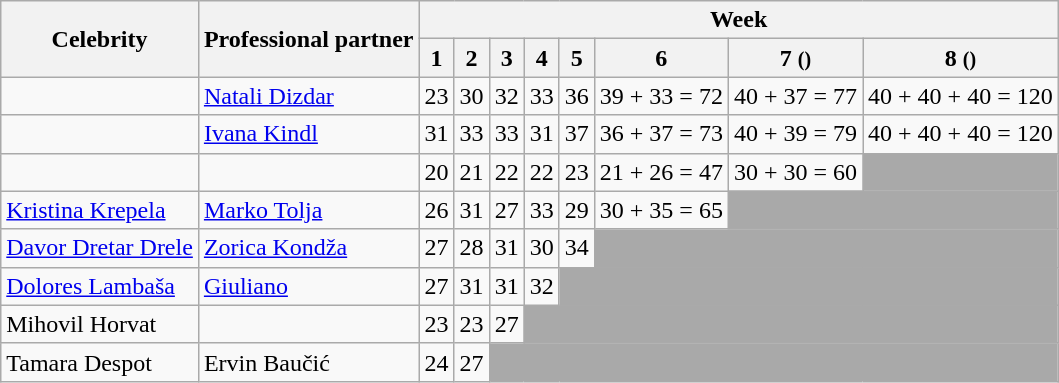<table class="wikitable">
<tr>
<th rowspan="2">Celebrity</th>
<th rowspan="2">Professional partner</th>
<th colspan="8">Week</th>
</tr>
<tr>
<th>1</th>
<th>2</th>
<th>3</th>
<th>4</th>
<th>5</th>
<th>6</th>
<th>7 <small>()</small></th>
<th>8 <small>()</small></th>
</tr>
<tr>
<td></td>
<td><a href='#'>Natali Dizdar</a></td>
<td>23</td>
<td>30</td>
<td>32</td>
<td>33</td>
<td>36</td>
<td>39 + 33 = 72</td>
<td>40 + 37 = 77</td>
<td>40 + 40 + 40 = 120</td>
</tr>
<tr>
<td></td>
<td><a href='#'>Ivana Kindl</a></td>
<td>31</td>
<td>33</td>
<td>33</td>
<td>31</td>
<td>37</td>
<td>36 + 37 = 73</td>
<td>40 + 39 = 79</td>
<td>40 + 40 + 40 = 120</td>
</tr>
<tr>
<td></td>
<td></td>
<td>20</td>
<td>21</td>
<td>22</td>
<td>22</td>
<td>23</td>
<td>21 + 26 = 47</td>
<td>30 + 30 = 60</td>
<td colspan="1" bgcolor="darkgray"></td>
</tr>
<tr>
<td><a href='#'>Kristina Krepela</a></td>
<td><a href='#'>Marko Tolja</a></td>
<td>26</td>
<td>31</td>
<td>27</td>
<td>33</td>
<td>29</td>
<td>30 + 35 = 65</td>
<td colspan="2" bgcolor="darkgray"></td>
</tr>
<tr>
<td><a href='#'>Davor Dretar Drele</a></td>
<td><a href='#'>Zorica Kondža</a></td>
<td>27</td>
<td>28</td>
<td>31</td>
<td>30</td>
<td>34</td>
<td colspan="3" bgcolor="darkgray"></td>
</tr>
<tr>
<td><a href='#'>Dolores Lambaša</a></td>
<td><a href='#'>Giuliano</a></td>
<td>27</td>
<td>31</td>
<td>31</td>
<td>32</td>
<td colspan="4" bgcolor="darkgray"></td>
</tr>
<tr>
<td>Mihovil Horvat</td>
<td></td>
<td>23</td>
<td>23</td>
<td>27</td>
<td colspan="5" bgcolor="darkgray"></td>
</tr>
<tr>
<td>Tamara Despot</td>
<td>Ervin Baučić</td>
<td>24</td>
<td>27</td>
<td colspan="6" bgcolor="darkgray"></td>
</tr>
</table>
